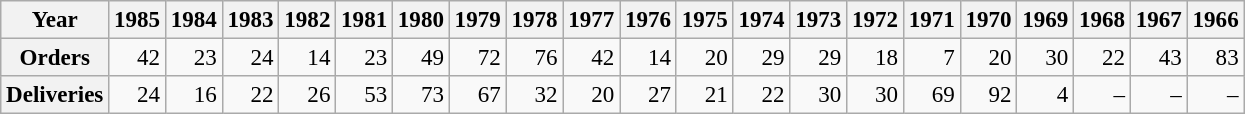<table class="wikitable" style="text-align:right; font-size:96%;">
<tr>
<th>Year</th>
<th>1985</th>
<th>1984</th>
<th>1983</th>
<th>1982</th>
<th>1981</th>
<th>1980</th>
<th>1979</th>
<th>1978</th>
<th>1977</th>
<th>1976</th>
<th>1975</th>
<th>1974</th>
<th>1973</th>
<th>1972</th>
<th>1971</th>
<th>1970</th>
<th>1969</th>
<th>1968</th>
<th>1967</th>
<th>1966</th>
</tr>
<tr>
<th>Orders</th>
<td>42</td>
<td>23</td>
<td>24</td>
<td>14</td>
<td>23</td>
<td>49</td>
<td>72</td>
<td>76</td>
<td>42</td>
<td>14</td>
<td>20</td>
<td>29</td>
<td>29</td>
<td>18</td>
<td>7</td>
<td>20</td>
<td>30</td>
<td>22</td>
<td>43</td>
<td>83</td>
</tr>
<tr>
<th>Deliveries</th>
<td>24</td>
<td>16</td>
<td>22</td>
<td>26</td>
<td>53</td>
<td>73</td>
<td>67</td>
<td>32</td>
<td>20</td>
<td>27</td>
<td>21</td>
<td>22</td>
<td>30</td>
<td>30</td>
<td>69</td>
<td>92</td>
<td>4</td>
<td>–</td>
<td>–</td>
<td>–</td>
</tr>
</table>
